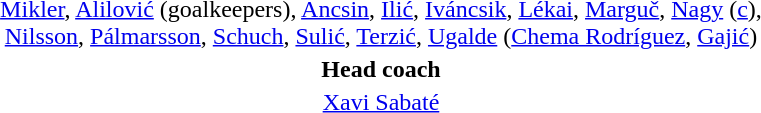<table style="text-align: center; margin-top: 1em; margin-left: auto; margin-right: auto">
<tr>
<td><a href='#'>Mikler</a>, <a href='#'>Alilović</a> (goalkeepers), <a href='#'>Ancsin</a>, <a href='#'>Ilić</a>, <a href='#'>Iváncsik</a>, <a href='#'>Lékai</a>, <a href='#'>Marguč</a>, <a href='#'>Nagy</a> (<a href='#'>c</a>),<br><a href='#'>Nilsson</a>, <a href='#'>Pálmarsson</a>, <a href='#'>Schuch</a>, <a href='#'>Sulić</a>, <a href='#'>Terzić</a>, <a href='#'>Ugalde</a> (<a href='#'>Chema Rodríguez</a>, <a href='#'>Gajić</a>)</td>
</tr>
<tr>
<td><strong>Head coach</strong></td>
</tr>
<tr>
<td><a href='#'>Xavi Sabaté</a></td>
</tr>
</table>
